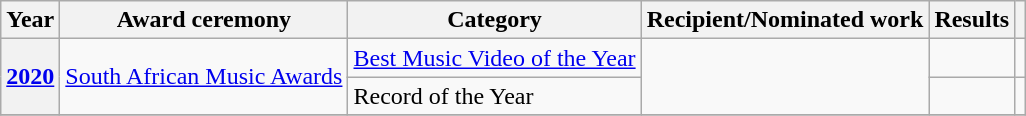<table class="wikitable plainrowheaders">
<tr>
<th>Year</th>
<th>Award ceremony</th>
<th>Category</th>
<th>Recipient/Nominated work</th>
<th>Results</th>
<th></th>
</tr>
<tr>
<th scope="row" rowspan="2"><a href='#'>2020</a></th>
<td rowspan="2"><a href='#'>South African Music Awards</a></td>
<td><a href='#'>Best Music Video of the Year</a></td>
<td rowspan="2"></td>
<td></td>
<td></td>
</tr>
<tr>
<td>Record of the Year</td>
<td></td>
<td></td>
</tr>
<tr>
</tr>
</table>
